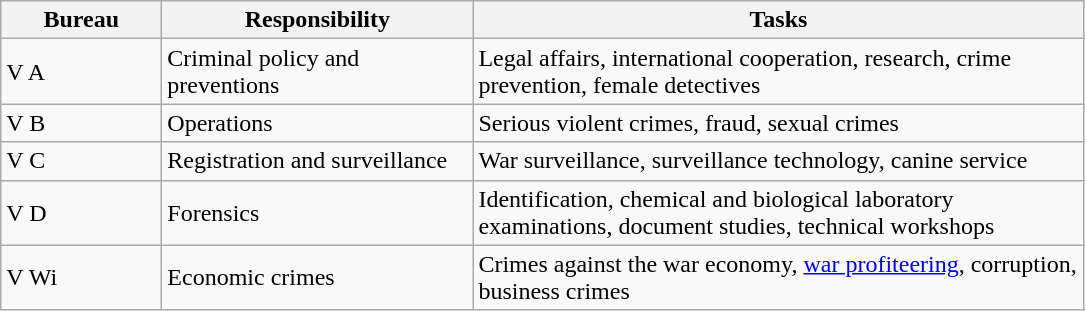<table class="wikitable">
<tr>
<th align="left" width="100">Bureau</th>
<th align="left" width="200">Responsibility</th>
<th align="left" width="400">Tasks</th>
</tr>
<tr>
<td>V A</td>
<td>Criminal policy and preventions</td>
<td>Legal affairs, international cooperation, research, crime prevention, female detectives</td>
</tr>
<tr>
<td>V B</td>
<td>Operations</td>
<td>Serious violent crimes, fraud, sexual crimes</td>
</tr>
<tr>
<td>V C</td>
<td>Registration and surveillance</td>
<td>War surveillance, surveillance technology, canine service</td>
</tr>
<tr>
<td>V D</td>
<td>Forensics</td>
<td>Identification, chemical and biological laboratory examinations, document studies, technical workshops</td>
</tr>
<tr>
<td>V Wi</td>
<td>Economic crimes</td>
<td>Crimes against the war economy, <a href='#'>war profiteering</a>, corruption, business crimes</td>
</tr>
</table>
